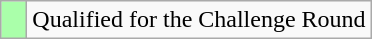<table class="wikitable">
<tr>
<td width=10px bgcolor="#aaffaa"></td>
<td>Qualified for the Challenge Round</td>
</tr>
</table>
